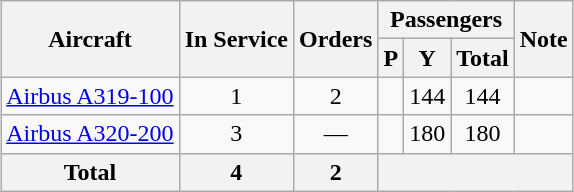<table class="wikitable" style="border-collapse:collapse;text-align:center;margin:auto;">
<tr>
<th rowspan="2">Aircraft</th>
<th rowspan="2">In Service</th>
<th rowspan="2">Orders</th>
<th colspan="3">Passengers</th>
<th rowspan="2">Note</th>
</tr>
<tr>
<th><abbr>P</abbr></th>
<th><abbr>Y</abbr></th>
<th>Total</th>
</tr>
<tr>
<td><a href='#'>Airbus A319-100</a></td>
<td>1</td>
<td>2</td>
<td></td>
<td>144</td>
<td>144</td>
<td></td>
</tr>
<tr>
<td><a href='#'>Airbus A320-200</a></td>
<td>3</td>
<td>—</td>
<td></td>
<td>180</td>
<td>180</td>
<td></td>
</tr>
<tr>
<th>Total</th>
<th>4</th>
<th>2</th>
<th colspan="4"></th>
</tr>
</table>
